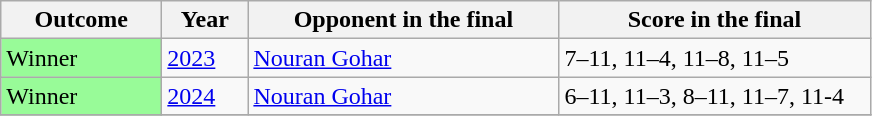<table class="sortable wikitable">
<tr>
<th style="width:100px;">Outcome</th>
<th style="width:50px;">Year</th>
<th style="width:200px;">Opponent in the final</th>
<th style="width:200px;">Score in the final</th>
</tr>
<tr>
<td style="background:#98fb98;">Winner</td>
<td><a href='#'>2023</a></td>
<td> <a href='#'>Nouran Gohar</a></td>
<td>7–11, 11–4, 11–8, 11–5</td>
</tr>
<tr>
<td style="background:#98fb98;">Winner</td>
<td><a href='#'>2024</a></td>
<td> <a href='#'>Nouran Gohar</a></td>
<td>6–11, 11–3, 8–11, 11–7, 11-4</td>
</tr>
<tr>
</tr>
</table>
